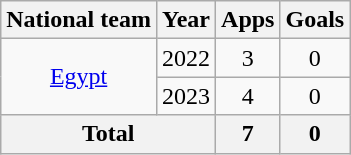<table class="wikitable" style="text-align:center">
<tr>
<th>National team</th>
<th>Year</th>
<th>Apps</th>
<th>Goals</th>
</tr>
<tr>
<td rowspan="2"><a href='#'>Egypt</a></td>
<td>2022</td>
<td>3</td>
<td>0</td>
</tr>
<tr>
<td>2023</td>
<td>4</td>
<td>0</td>
</tr>
<tr>
<th colspan="2">Total</th>
<th>7</th>
<th>0</th>
</tr>
</table>
